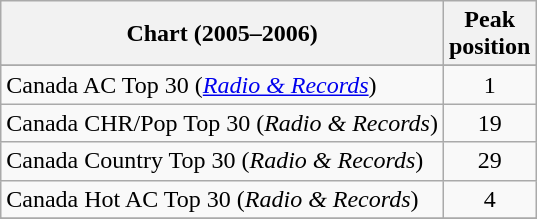<table class="wikitable sortable">
<tr>
<th>Chart (2005–2006)</th>
<th>Peak<br>position</th>
</tr>
<tr>
</tr>
<tr>
</tr>
<tr>
<td>Canada AC Top 30 (<em><a href='#'>Radio & Records</a></em>)</td>
<td align="center">1</td>
</tr>
<tr>
<td>Canada CHR/Pop Top 30 (<em>Radio & Records</em>)</td>
<td align="center">19</td>
</tr>
<tr>
<td>Canada Country Top 30 (<em>Radio & Records</em>)</td>
<td align="center">29</td>
</tr>
<tr>
<td>Canada Hot AC Top 30 (<em>Radio & Records</em>)</td>
<td align="center">4</td>
</tr>
<tr>
</tr>
<tr>
</tr>
<tr>
</tr>
<tr>
</tr>
<tr>
</tr>
<tr>
</tr>
<tr>
</tr>
<tr>
</tr>
<tr>
</tr>
<tr>
</tr>
</table>
